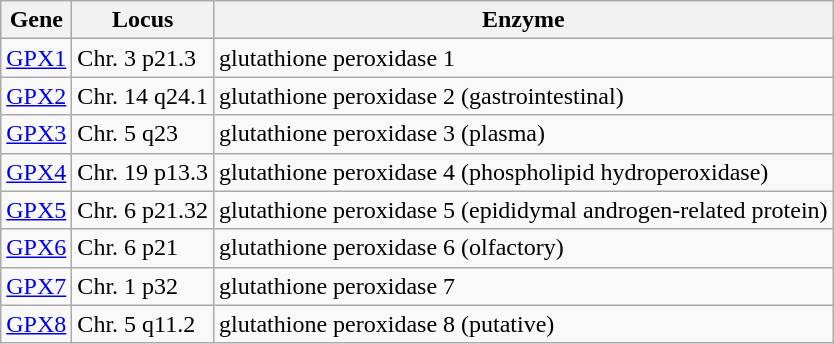<table class="wikitable">
<tr>
<th>Gene</th>
<th>Locus</th>
<th>Enzyme</th>
</tr>
<tr>
<td><a href='#'>GPX1</a></td>
<td>Chr. 3 p21.3</td>
<td>glutathione peroxidase 1</td>
</tr>
<tr>
<td><a href='#'>GPX2</a></td>
<td>Chr. 14 q24.1</td>
<td>glutathione peroxidase 2 (gastrointestinal)</td>
</tr>
<tr>
<td><a href='#'>GPX3</a></td>
<td>Chr. 5 q23</td>
<td>glutathione peroxidase 3  (plasma)</td>
</tr>
<tr>
<td><a href='#'>GPX4</a></td>
<td>Chr. 19 p13.3</td>
<td>glutathione peroxidase 4 (phospholipid hydroperoxidase)</td>
</tr>
<tr>
<td><a href='#'>GPX5</a></td>
<td>Chr. 6 p21.32</td>
<td>glutathione peroxidase 5 (epididymal androgen-related protein)</td>
</tr>
<tr>
<td><a href='#'>GPX6</a></td>
<td>Chr. 6 p21</td>
<td>glutathione peroxidase 6 (olfactory)</td>
</tr>
<tr>
<td><a href='#'>GPX7</a></td>
<td>Chr. 1 p32</td>
<td>glutathione peroxidase 7</td>
</tr>
<tr>
<td><a href='#'>GPX8</a></td>
<td>Chr. 5 q11.2</td>
<td>glutathione peroxidase 8 (putative)</td>
</tr>
</table>
